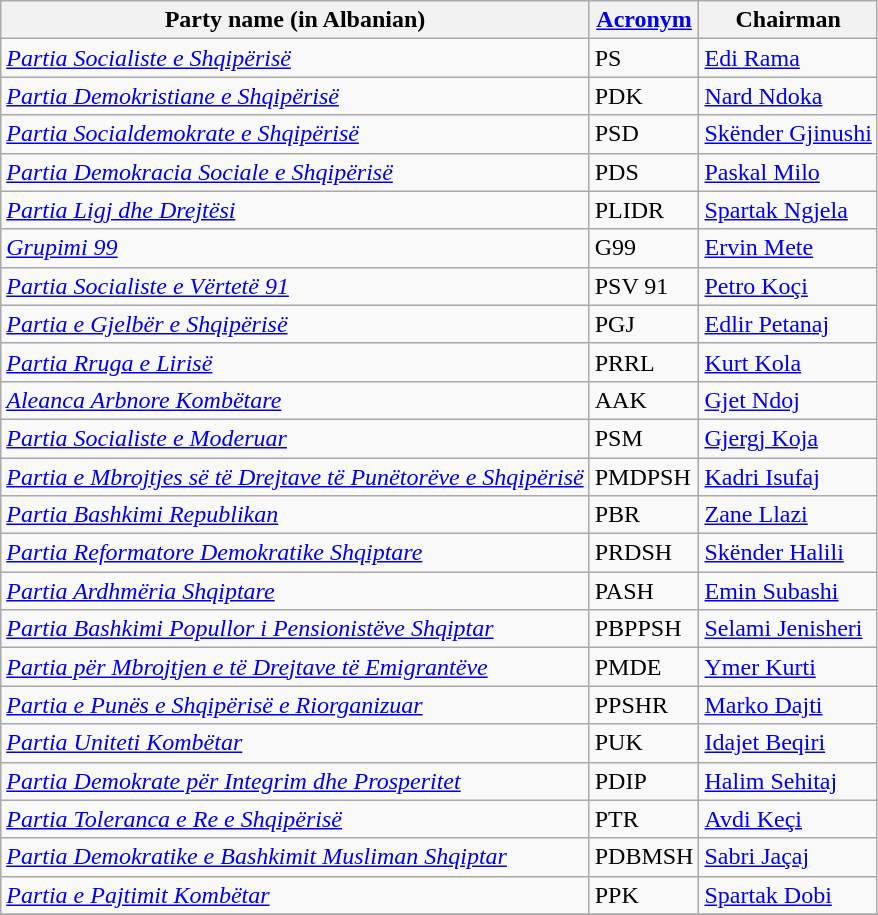<table class="wikitable sortable">
<tr>
<th>Party name (in Albanian)</th>
<th><a href='#'>Acronym</a></th>
<th>Chairman</th>
</tr>
<tr>
<td><em><a href='#'>Partia Socialiste e Shqipërisë</a></em></td>
<td>PS</td>
<td><a href='#'>Edi Rama</a></td>
</tr>
<tr>
<td><em><a href='#'>Partia Demokristiane e Shqipërisë</a></em></td>
<td>PDK</td>
<td><a href='#'>Nard Ndoka</a></td>
</tr>
<tr>
<td><em><a href='#'>Partia Socialdemokrate e Shqipërisë</a></em></td>
<td>PSD</td>
<td><a href='#'>Skënder Gjinushi</a></td>
</tr>
<tr>
<td><em><a href='#'>Partia Demokracia Sociale e Shqipërisë</a></em></td>
<td>PDS</td>
<td><a href='#'>Paskal Milo</a></td>
</tr>
<tr>
<td><em><a href='#'>Partia Ligj dhe Drejtësi</a></em></td>
<td>PLIDR</td>
<td><a href='#'>Spartak Ngjela</a></td>
</tr>
<tr>
<td><em><a href='#'>Grupimi 99</a></em></td>
<td>G99</td>
<td><a href='#'>Ervin Mete</a></td>
</tr>
<tr>
<td><em><a href='#'>Partia Socialiste e Vërtetë 91</a></em></td>
<td>PSV 91</td>
<td><a href='#'>Petro Koçi</a></td>
</tr>
<tr>
<td><em><a href='#'>Partia e Gjelbër e Shqipërisë</a></em></td>
<td>PGJ</td>
<td><a href='#'>Edlir Petanaj</a></td>
</tr>
<tr>
<td><em><a href='#'>Partia Rruga e Lirisë</a></em></td>
<td>PRRL</td>
<td><a href='#'>Kurt Kola</a></td>
</tr>
<tr>
<td><em><a href='#'>Aleanca Arbnore Kombëtare</a></em></td>
<td>AAK</td>
<td><a href='#'>Gjet Ndoj</a></td>
</tr>
<tr>
<td><em><a href='#'>Partia Socialiste e Moderuar</a></em></td>
<td>PSM</td>
<td><a href='#'>Gjergj Koja</a></td>
</tr>
<tr>
<td><em><a href='#'>Partia e Mbrojtjes së të Drejtave të Punëtorëve e Shqipërisë</a></em></td>
<td>PMDPSH</td>
<td><a href='#'>Kadri Isufaj</a></td>
</tr>
<tr>
<td><em><a href='#'>Partia Bashkimi Republikan</a></em></td>
<td>PBR</td>
<td><a href='#'>Zane Llazi</a></td>
</tr>
<tr>
<td><em><a href='#'>Partia Reformatore Demokratike Shqiptare</a></em></td>
<td>PRDSH</td>
<td><a href='#'>Skënder Halili</a></td>
</tr>
<tr>
<td><em><a href='#'>Partia Ardhmëria Shqiptare</a></em></td>
<td>PASH</td>
<td><a href='#'>Emin Subashi</a></td>
</tr>
<tr>
<td><em><a href='#'>Partia Bashkimi Popullor i Pensionistëve Shqiptar</a></em></td>
<td>PBPPSH</td>
<td><a href='#'>Selami Jenisheri</a></td>
</tr>
<tr>
<td><em><a href='#'>Partia për Mbrojtjen e të Drejtave të Emigrantëve</a></em></td>
<td>PMDE</td>
<td><a href='#'>Ymer Kurti</a></td>
</tr>
<tr>
<td><em><a href='#'>Partia e Punës e Shqipërisë e Riorganizuar</a></em></td>
<td>PPSHR</td>
<td><a href='#'>Marko Dajti</a></td>
</tr>
<tr>
<td><em><a href='#'>Partia Uniteti Kombëtar</a></em></td>
<td>PUK</td>
<td><a href='#'>Idajet Beqiri</a></td>
</tr>
<tr>
<td><em><a href='#'>Partia Demokrate për Integrim dhe Prosperitet</a></em></td>
<td>PDIP</td>
<td><a href='#'>Halim Sehitaj</a></td>
</tr>
<tr>
<td><em><a href='#'>Partia Toleranca e Re e Shqipërisë</a></em></td>
<td>PTR</td>
<td><a href='#'>Avdi Keçi</a></td>
</tr>
<tr>
<td><em><a href='#'>Partia Demokratike e Bashkimit Musliman Shqiptar</a></em></td>
<td>PDBMSH</td>
<td><a href='#'>Sabri Jaçaj</a></td>
</tr>
<tr>
<td><em><a href='#'>Partia e Pajtimit Kombëtar</a></em></td>
<td>PPK</td>
<td><a href='#'>Spartak Dobi</a></td>
</tr>
<tr>
</tr>
</table>
